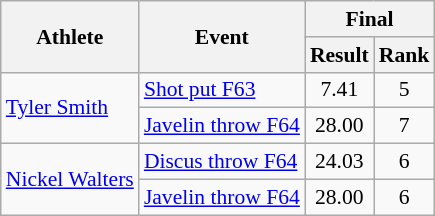<table class=wikitable style="font-size:90%">
<tr>
<th rowspan="2">Athlete</th>
<th rowspan="2">Event</th>
<th colspan="2">Final</th>
</tr>
<tr>
<th>Result</th>
<th>Rank</th>
</tr>
<tr align=center>
<td align=left rowspan=2><a href='#'>Tyler Smith</a></td>
<td align=left><a href='#'>Shot put F63</a></td>
<td>7.41</td>
<td>5</td>
</tr>
<tr align=center>
<td align=left><a href='#'>Javelin throw F64</a></td>
<td>28.00</td>
<td>7</td>
</tr>
<tr align=center>
<td align=left rowspan=2><a href='#'>Nickel Walters</a></td>
<td align=left><a href='#'>Discus throw F64</a></td>
<td>24.03</td>
<td>6</td>
</tr>
<tr align=center>
<td align=left><a href='#'>Javelin throw F64</a></td>
<td>28.00</td>
<td>6</td>
</tr>
</table>
